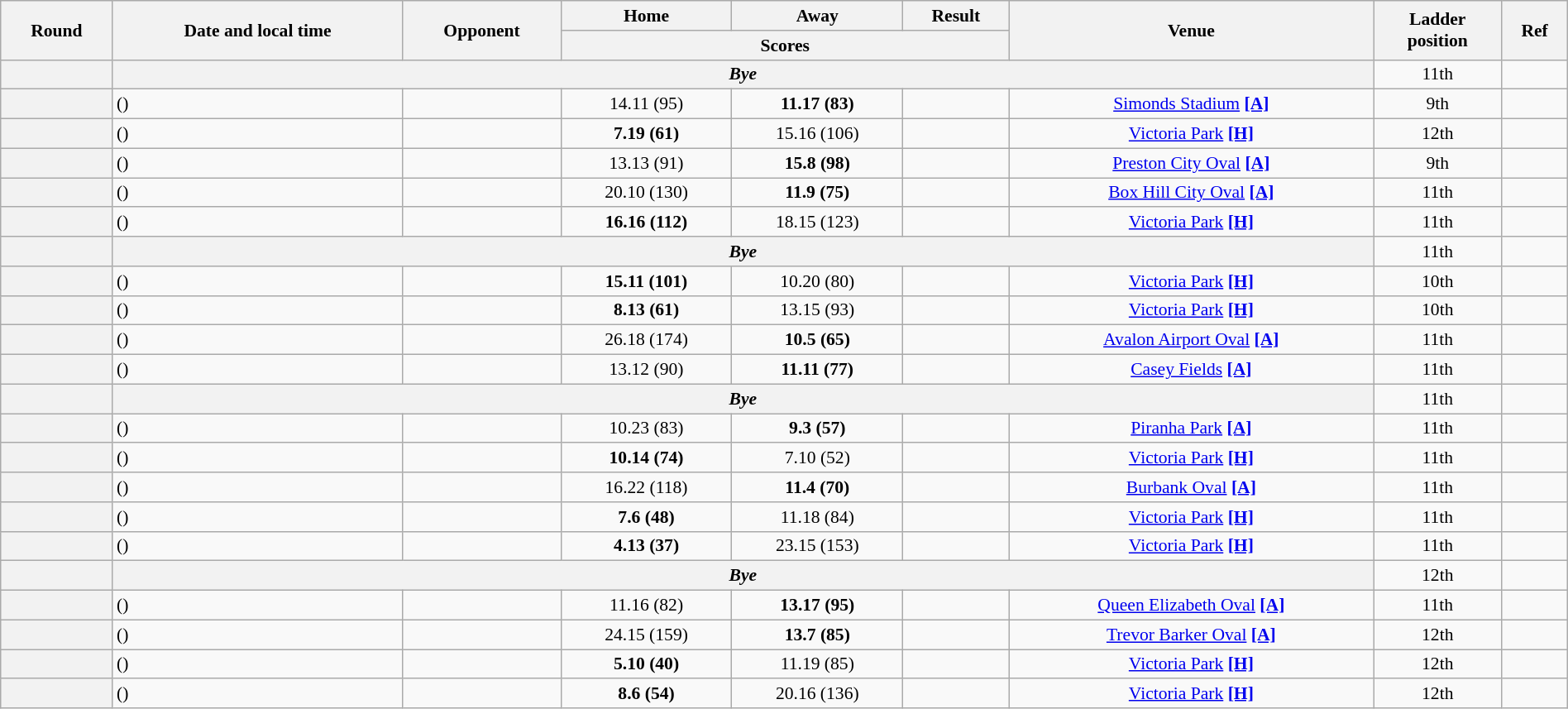<table class="wikitable plainrowheaders" style="font-size:90%; width:100%; text-align:center;">
<tr>
<th scope="col" rowspan="2">Round</th>
<th scope="col" rowspan="2">Date and local time</th>
<th scope="col" rowspan="2">Opponent</th>
<th scope="col">Home</th>
<th scope="col">Away</th>
<th scope="col">Result</th>
<th scope="col" rowspan="2">Venue</th>
<th scope="col" rowspan="2">Ladder<br>position</th>
<th scope="col" class="unsortable" rowspan=2>Ref</th>
</tr>
<tr>
<th scope="col" colspan="3">Scores</th>
</tr>
<tr>
<th scope="row"></th>
<th colspan=6><span><em>Bye</em></span></th>
<td>11th</td>
<td></td>
</tr>
<tr>
<th scope="row"></th>
<td align=left> ()</td>
<td align=left></td>
<td>14.11 (95)</td>
<td><strong>11.17 (83)</strong></td>
<td></td>
<td><a href='#'>Simonds Stadium</a> <a href='#'><strong>[A]</strong></a></td>
<td>9th</td>
<td></td>
</tr>
<tr>
<th scope="row"></th>
<td align=left> ()</td>
<td align=left></td>
<td><strong>7.19 (61)</strong></td>
<td>15.16 (106)</td>
<td></td>
<td><a href='#'>Victoria Park</a> <a href='#'><strong>[H]</strong></a></td>
<td>12th</td>
<td></td>
</tr>
<tr>
<th scope="row"></th>
<td align=left> ()</td>
<td align=left></td>
<td>13.13 (91)</td>
<td><strong>15.8 (98)</strong></td>
<td></td>
<td><a href='#'>Preston City Oval</a> <a href='#'><strong>[A]</strong></a></td>
<td>9th</td>
<td></td>
</tr>
<tr>
<th scope="row"></th>
<td align=left> ()</td>
<td align=left></td>
<td>20.10 (130)</td>
<td><strong>11.9 (75)</strong></td>
<td></td>
<td><a href='#'>Box Hill City Oval</a> <a href='#'><strong>[A]</strong></a></td>
<td>11th</td>
<td></td>
</tr>
<tr>
<th scope="row"></th>
<td align=left> ()</td>
<td align=left></td>
<td><strong>16.16 (112)</strong></td>
<td>18.15 (123)</td>
<td></td>
<td><a href='#'>Victoria Park</a> <a href='#'><strong>[H]</strong></a></td>
<td>11th</td>
<td></td>
</tr>
<tr>
<th scope="row"></th>
<th colspan=6><span><em>Bye</em></span></th>
<td>11th</td>
<td></td>
</tr>
<tr>
<th scope="row"></th>
<td align=left> ()</td>
<td align=left></td>
<td><strong>15.11 (101)</strong></td>
<td>10.20 (80)</td>
<td></td>
<td><a href='#'>Victoria Park</a> <a href='#'><strong>[H]</strong></a></td>
<td>10th</td>
<td></td>
</tr>
<tr>
<th scope="row"></th>
<td align=left> ()</td>
<td align=left></td>
<td><strong>8.13 (61)</strong></td>
<td>13.15 (93)</td>
<td></td>
<td><a href='#'>Victoria Park</a> <a href='#'><strong>[H]</strong></a></td>
<td>10th</td>
<td></td>
</tr>
<tr>
<th scope="row"></th>
<td align=left> ()</td>
<td align=left></td>
<td>26.18 (174)</td>
<td><strong>10.5 (65)</strong></td>
<td></td>
<td><a href='#'>Avalon Airport Oval</a> <a href='#'><strong>[A]</strong></a></td>
<td>11th</td>
<td></td>
</tr>
<tr>
<th scope="row"></th>
<td align=left> ()</td>
<td align=left></td>
<td>13.12 (90)</td>
<td><strong>11.11 (77)</strong></td>
<td></td>
<td><a href='#'>Casey Fields</a> <a href='#'><strong>[A]</strong></a></td>
<td>11th</td>
<td></td>
</tr>
<tr>
<th scope="row"></th>
<th colspan=6><span><em>Bye</em></span></th>
<td>11th</td>
<td></td>
</tr>
<tr>
<th scope="row"></th>
<td align=left> ()</td>
<td align=left></td>
<td>10.23 (83)</td>
<td><strong>9.3 (57)</strong></td>
<td></td>
<td><a href='#'>Piranha Park</a> <a href='#'><strong>[A]</strong></a></td>
<td>11th</td>
<td></td>
</tr>
<tr>
<th scope="row"></th>
<td align=left> ()</td>
<td align=left></td>
<td><strong>10.14 (74)</strong></td>
<td>7.10 (52)</td>
<td></td>
<td><a href='#'>Victoria Park</a> <a href='#'><strong>[H]</strong></a></td>
<td>11th</td>
<td></td>
</tr>
<tr>
<th scope="row"></th>
<td align=left> ()</td>
<td align=left></td>
<td>16.22 (118)</td>
<td><strong>11.4 (70)</strong></td>
<td></td>
<td><a href='#'>Burbank Oval</a> <a href='#'><strong>[A]</strong></a></td>
<td>11th</td>
<td></td>
</tr>
<tr>
<th scope="row"></th>
<td align=left> ()</td>
<td align=left></td>
<td><strong>7.6 (48)</strong></td>
<td>11.18 (84)</td>
<td></td>
<td><a href='#'>Victoria Park</a> <a href='#'><strong>[H]</strong></a></td>
<td>11th</td>
<td></td>
</tr>
<tr>
<th scope="row"></th>
<td align=left> ()</td>
<td align=left></td>
<td><strong>4.13 (37)</strong></td>
<td>23.15 (153)</td>
<td></td>
<td><a href='#'>Victoria Park</a> <a href='#'><strong>[H]</strong></a></td>
<td>11th</td>
<td></td>
</tr>
<tr>
<th scope="row"></th>
<th colspan=6><span><em>Bye</em></span></th>
<td>12th</td>
<td></td>
</tr>
<tr>
<th scope="row"></th>
<td align=left> ()</td>
<td align=left></td>
<td>11.16 (82)</td>
<td><strong>13.17 (95)</strong></td>
<td></td>
<td><a href='#'>Queen Elizabeth Oval</a> <a href='#'><strong>[A]</strong></a></td>
<td>11th</td>
<td></td>
</tr>
<tr>
<th scope="row"></th>
<td align=left> ()</td>
<td align=left></td>
<td>24.15 (159)</td>
<td><strong>13.7 (85)</strong></td>
<td></td>
<td><a href='#'>Trevor Barker Oval</a> <a href='#'><strong>[A]</strong></a></td>
<td>12th</td>
<td></td>
</tr>
<tr>
<th scope="row"></th>
<td align=left> ()</td>
<td align=left></td>
<td><strong>5.10 (40)</strong></td>
<td>11.19 (85)</td>
<td></td>
<td><a href='#'>Victoria Park</a> <a href='#'><strong>[H]</strong></a></td>
<td>12th</td>
<td></td>
</tr>
<tr>
<th scope="row"></th>
<td align=left> ()</td>
<td align=left></td>
<td><strong>8.6 (54)</strong></td>
<td>20.16 (136)</td>
<td></td>
<td><a href='#'>Victoria Park</a> <a href='#'><strong>[H]</strong></a></td>
<td>12th</td>
<td></td>
</tr>
</table>
